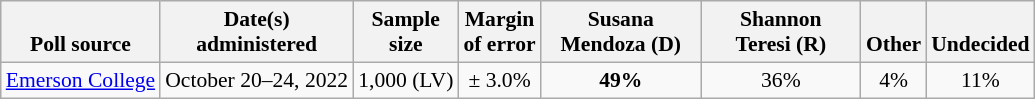<table class="wikitable" style="font-size:90%;text-align:center;">
<tr valign=bottom>
<th>Poll source</th>
<th>Date(s)<br>administered</th>
<th>Sample<br>size</th>
<th>Margin<br>of error</th>
<th style="width:100px;">Susana<br>Mendoza (D)</th>
<th style="width:100px;">Shannon<br>Teresi (R)</th>
<th>Other</th>
<th>Undecided</th>
</tr>
<tr>
<td style="text-align:left;"><a href='#'>Emerson College</a></td>
<td>October 20–24, 2022</td>
<td>1,000 (LV)</td>
<td>± 3.0%</td>
<td><strong>49%</strong></td>
<td>36%</td>
<td>4%</td>
<td>11%</td>
</tr>
</table>
